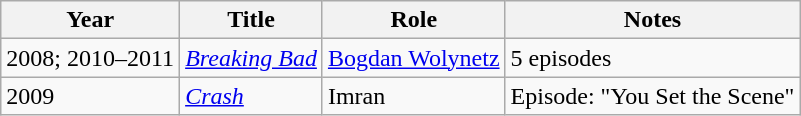<table class="wikitable sortable">
<tr>
<th>Year</th>
<th>Title</th>
<th>Role</th>
<th>Notes</th>
</tr>
<tr>
<td>2008; 2010–2011</td>
<td><em><a href='#'>Breaking Bad</a></em></td>
<td><a href='#'>Bogdan Wolynetz</a></td>
<td>5 episodes</td>
</tr>
<tr>
<td>2009</td>
<td><a href='#'><em>Crash</em></a></td>
<td>Imran</td>
<td>Episode: "You Set the Scene"</td>
</tr>
</table>
